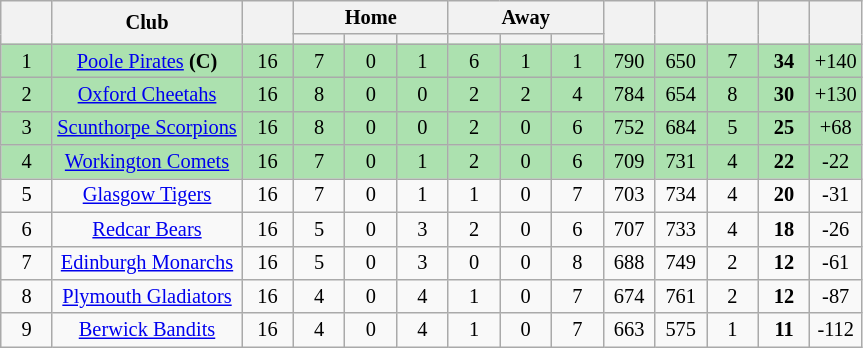<table class="wikitable" style="text-align:center; font-size:85%">
<tr>
<th rowspan="2" style="width:28px;"></th>
<th rowspan=2>Club</th>
<th rowspan="2" style="width:28px;"></th>
<th colspan=3>Home</th>
<th colspan=3>Away</th>
<th rowspan="2" style="width:28px;"></th>
<th rowspan="2" style="width:28px;"></th>
<th rowspan="2" style="width:28px;"></th>
<th rowspan="2" style="width:28px;"></th>
<th rowspan="2" style="width:28px;"></th>
</tr>
<tr>
<th width=28></th>
<th width=28></th>
<th width=28></th>
<th width=28></th>
<th width=28></th>
<th width=28></th>
</tr>
<tr style="background:#ACE1AF;">
<td align="center">1</td>
<td><a href='#'>Poole Pirates</a> <strong>(C)</strong></td>
<td align="center">16</td>
<td align="center">7</td>
<td align="center">0</td>
<td align="center">1</td>
<td align="center">6</td>
<td align="center">1</td>
<td align="center">1</td>
<td align="center">790</td>
<td align="center">650</td>
<td align="center">7</td>
<td align="center"><strong>34</strong></td>
<td align="center">+140</td>
</tr>
<tr style="background:#ACE1AF;">
<td align="center">2</td>
<td><a href='#'>Oxford Cheetahs</a></td>
<td align="center">16</td>
<td align="center">8</td>
<td align="center">0</td>
<td align="center">0</td>
<td align="center">2</td>
<td align="center">2</td>
<td align="center">4</td>
<td align="center">784</td>
<td align="center">654</td>
<td align="center">8</td>
<td align="center"><strong>30</strong></td>
<td align="center">+130</td>
</tr>
<tr style="background:#ACE1AF;">
<td align="center">3</td>
<td><a href='#'>Scunthorpe Scorpions</a></td>
<td align="center">16</td>
<td align="center">8</td>
<td align="center">0</td>
<td align="center">0</td>
<td align="center">2</td>
<td align="center">0</td>
<td align="center">6</td>
<td align="center">752</td>
<td align="center">684</td>
<td align="center">5</td>
<td align="center"><strong>25</strong></td>
<td align="center">+68</td>
</tr>
<tr style="background:#ACE1AF;">
<td align="center">4</td>
<td><a href='#'>Workington Comets</a></td>
<td align="center">16</td>
<td align="center">7</td>
<td align="center">0</td>
<td align="center">1</td>
<td align="center">2</td>
<td align="center">0</td>
<td align="center">6</td>
<td align="center">709</td>
<td align="center">731</td>
<td align="center">4</td>
<td align="center"><strong>22</strong></td>
<td align="center">-22</td>
</tr>
<tr>
<td align="center">5</td>
<td><a href='#'>Glasgow Tigers</a></td>
<td align="center">16</td>
<td align="center">7</td>
<td align="center">0</td>
<td align="center">1</td>
<td align="center">1</td>
<td align="center">0</td>
<td align="center">7</td>
<td align="center">703</td>
<td align="center">734</td>
<td align="center">4</td>
<td align="center"><strong>20</strong></td>
<td align="center">-31</td>
</tr>
<tr>
<td align="center">6</td>
<td><a href='#'>Redcar Bears</a></td>
<td align="center">16</td>
<td align="center">5</td>
<td align="center">0</td>
<td align="center">3</td>
<td align="center">2</td>
<td align="center">0</td>
<td align="center">6</td>
<td align="center">707</td>
<td align="center">733</td>
<td align="center">4</td>
<td align="center"><strong>18</strong></td>
<td align="center">-26</td>
</tr>
<tr>
<td align="center">7</td>
<td><a href='#'>Edinburgh Monarchs</a></td>
<td align="center">16</td>
<td align="center">5</td>
<td align="center">0</td>
<td align="center">3</td>
<td align="center">0</td>
<td align="center">0</td>
<td align="center">8</td>
<td align="center">688</td>
<td align="center">749</td>
<td align="center">2</td>
<td align="center"><strong>12</strong></td>
<td align="center">-61</td>
</tr>
<tr>
<td align="center">8</td>
<td><a href='#'>Plymouth Gladiators</a></td>
<td align="center">16</td>
<td align="center">4</td>
<td align="center">0</td>
<td align="center">4</td>
<td align="center">1</td>
<td align="center">0</td>
<td align="center">7</td>
<td align="center">674</td>
<td align="center">761</td>
<td align="center">2</td>
<td align="center"><strong>12</strong></td>
<td align="center">-87</td>
</tr>
<tr>
<td align="center">9</td>
<td><a href='#'>Berwick Bandits</a></td>
<td align="center">16</td>
<td align="center">4</td>
<td align="center">0</td>
<td align="center">4</td>
<td align="center">1</td>
<td align="center">0</td>
<td align="center">7</td>
<td align="center">663</td>
<td align="center">575</td>
<td align="center">1</td>
<td align="center"><strong>11</strong></td>
<td align="center">-112</td>
</tr>
</table>
